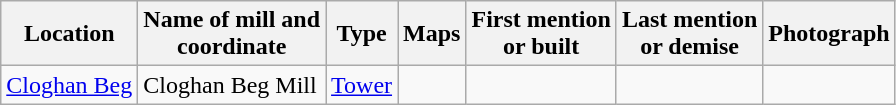<table class="wikitable">
<tr>
<th>Location</th>
<th>Name of mill and<br>coordinate</th>
<th>Type</th>
<th>Maps</th>
<th>First mention<br>or built</th>
<th>Last mention<br> or demise</th>
<th>Photograph</th>
</tr>
<tr>
<td><a href='#'>Cloghan Beg</a></td>
<td>Cloghan Beg Mill<br></td>
<td><a href='#'>Tower</a></td>
<td></td>
<td></td>
<td></td>
<td></td>
</tr>
</table>
